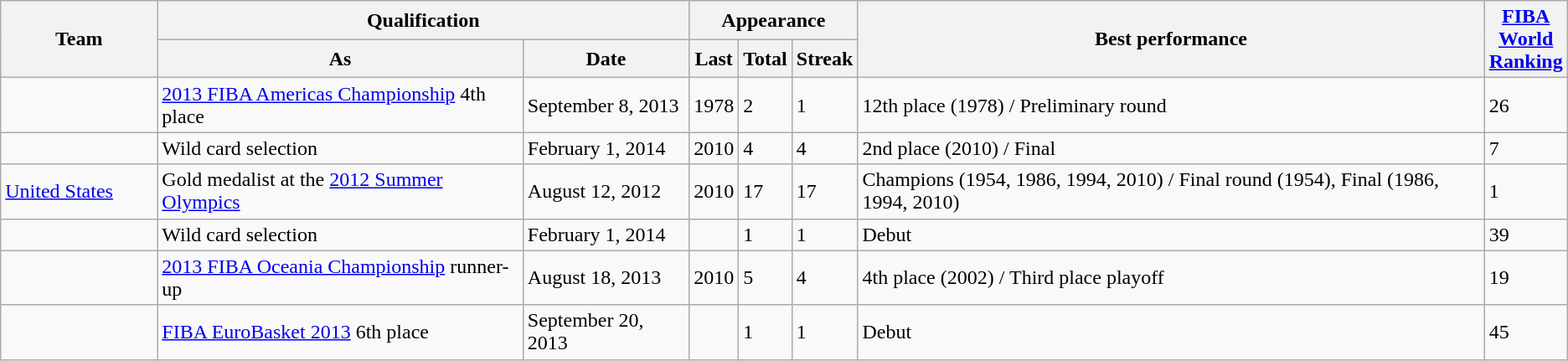<table class="wikitable">
<tr>
<th width=10% rowspan=2>Team</th>
<th colspan=2>Qualification</th>
<th colspan=3>Appearance</th>
<th width=40% rowspan=2>Best performance</th>
<th width=1% rowspan=2><a href='#'>FIBA World Ranking</a></th>
</tr>
<tr>
<th>As</th>
<th>Date</th>
<th>Last</th>
<th>Total</th>
<th>Streak</th>
</tr>
<tr>
<td></td>
<td><a href='#'>2013 FIBA Americas Championship</a> 4th place</td>
<td>September 8, 2013</td>
<td>1978</td>
<td>2</td>
<td>1</td>
<td>12th place (1978) / Preliminary round</td>
<td>26</td>
</tr>
<tr>
<td></td>
<td>Wild card selection</td>
<td>February 1, 2014</td>
<td>2010</td>
<td>4</td>
<td>4</td>
<td>2nd place (2010) / Final</td>
<td>7</td>
</tr>
<tr>
<td> <a href='#'>United States</a></td>
<td>Gold medalist at the <a href='#'>2012 Summer Olympics</a></td>
<td>August 12, 2012</td>
<td>2010</td>
<td>17</td>
<td>17</td>
<td>Champions (1954, 1986, 1994, 2010) / Final round (1954), Final (1986, 1994, 2010)</td>
<td>1</td>
</tr>
<tr>
<td></td>
<td>Wild card selection</td>
<td>February 1, 2014</td>
<td></td>
<td>1</td>
<td>1</td>
<td>Debut</td>
<td>39</td>
</tr>
<tr>
<td></td>
<td><a href='#'>2013 FIBA Oceania Championship</a> runner-up</td>
<td>August 18, 2013</td>
<td>2010</td>
<td>5</td>
<td>4</td>
<td>4th place (2002) / Third place playoff</td>
<td>19</td>
</tr>
<tr>
<td></td>
<td><a href='#'>FIBA EuroBasket 2013</a> 6th place</td>
<td>September 20, 2013</td>
<td></td>
<td>1</td>
<td>1</td>
<td>Debut</td>
<td>45</td>
</tr>
</table>
